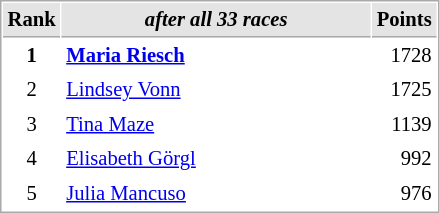<table cellspacing="1" cellpadding="3" style="border:1px solid #AAAAAA;font-size:86%">
<tr bgcolor="#E4E4E4">
<th style="border-bottom:1px solid #AAAAAA" width=10>Rank</th>
<th style="border-bottom:1px solid #AAAAAA" width=200><strong><em>after all 33 races</em></strong></th>
<th style="border-bottom:1px solid #AAAAAA" width=20>Points</th>
</tr>
<tr>
<td align="center"><strong>1</strong></td>
<td> <strong><a href='#'>Maria Riesch</a></strong></td>
<td align="right">1728</td>
</tr>
<tr>
<td align="center">2</td>
<td> <a href='#'>Lindsey Vonn</a></td>
<td align="right">1725</td>
</tr>
<tr>
<td align="center">3</td>
<td> <a href='#'>Tina Maze</a></td>
<td align="right">1139</td>
</tr>
<tr>
<td align="center">4</td>
<td> <a href='#'>Elisabeth Görgl</a></td>
<td align="right">992</td>
</tr>
<tr>
<td align="center">5</td>
<td> <a href='#'>Julia Mancuso</a></td>
<td align="right">976</td>
</tr>
</table>
